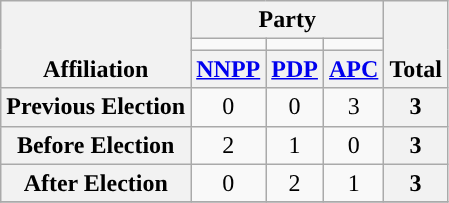<table class=wikitable style="text-align:center">
<tr style="vertical-align:bottom;">
<th rowspan=3>Affiliation</th>
<th colspan=3>Party</th>
<th rowspan=3>Total</th>
</tr>
<tr>
<td style="background-color:"></td>
<td style="background-color:"></td>
<td style="background-color:"></td>
</tr>
<tr>
<th><a href='#'>NNPP</a></th>
<th><a href='#'>PDP</a></th>
<th><a href='#'>APC</a></th>
</tr>
<tr>
<th>Previous Election</th>
<td>0</td>
<td>0</td>
<td>3</td>
<th>3</th>
</tr>
<tr>
<th>Before Election</th>
<td>2</td>
<td>1</td>
<td>0</td>
<th>3</th>
</tr>
<tr>
<th>After Election</th>
<td>0</td>
<td>2</td>
<td>1</td>
<th>3</th>
</tr>
<tr>
</tr>
</table>
